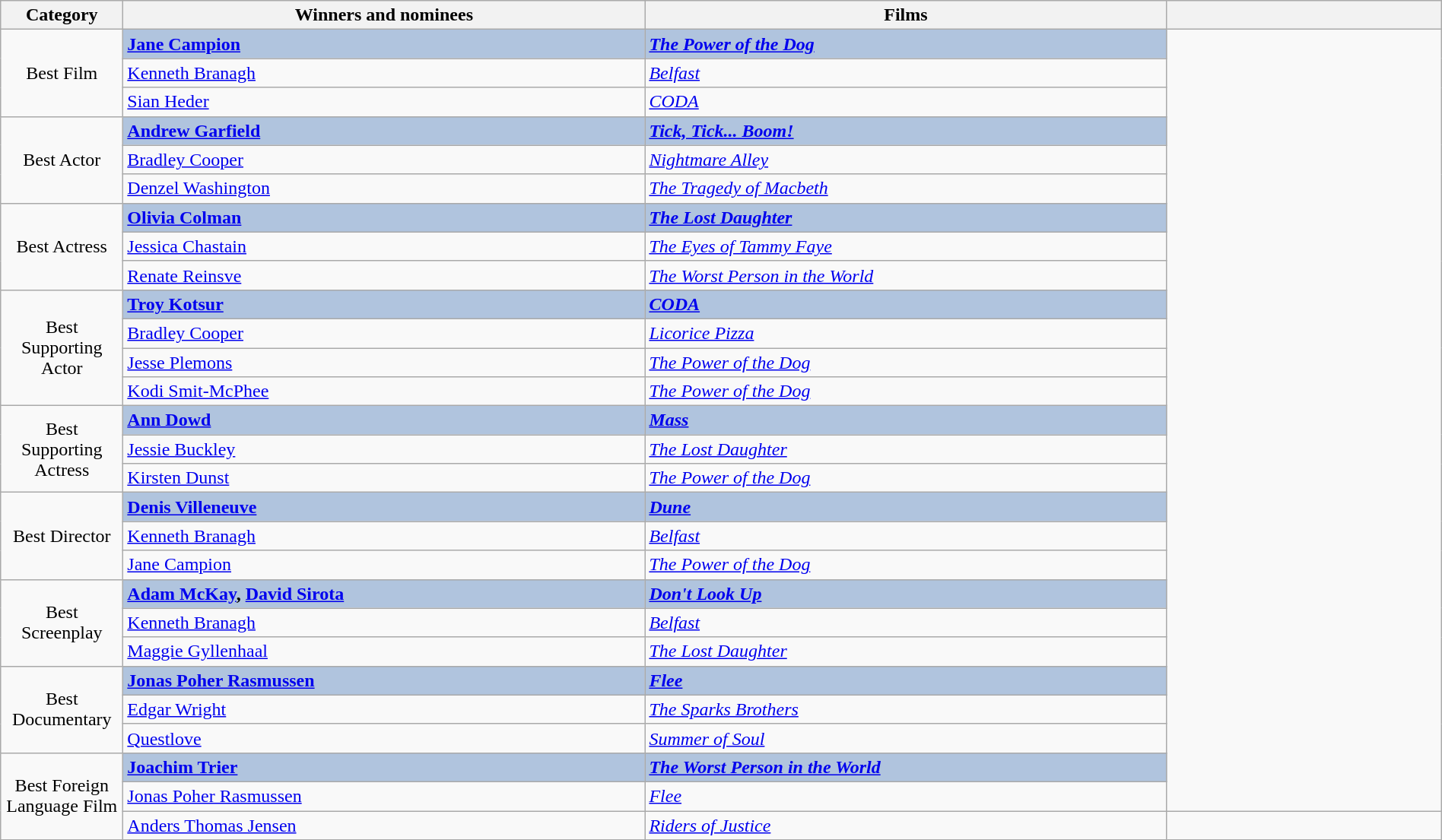<table class="wikitable" width="100%" cellpadding="5">
<tr>
<th width="100"><strong>Category</strong></th>
<th width="450"><strong>Winners and nominees</strong></th>
<th width="450"><strong>Films</strong></th>
<th scope="col" class="unsortable"></th>
</tr>
<tr>
<td rowspan="3" style="text-align:center;">Best Film</td>
<td style="background:#B0C4DE;"><strong><a href='#'>Jane Campion</a></strong></td>
<td style="background:#B0C4DE;"><strong><em><a href='#'>The Power of the Dog</a></em></strong></td>
<td rowspan="27"; style="text-align:center;"><br></td>
</tr>
<tr>
<td><a href='#'>Kenneth Branagh</a></td>
<td><em><a href='#'>Belfast</a></em></td>
</tr>
<tr>
<td><a href='#'>Sian Heder</a></td>
<td><em><a href='#'>CODA</a></em></td>
</tr>
<tr>
<td rowspan="3" style="text-align:center;">Best Actor</td>
<td style="background:#B0C4DE;"><strong><a href='#'>Andrew Garfield</a></strong></td>
<td style="background:#B0C4DE;"><strong><em><a href='#'>Tick, Tick... Boom!</a></em></strong></td>
</tr>
<tr>
<td><a href='#'>Bradley Cooper</a></td>
<td><em><a href='#'>Nightmare Alley</a></em></td>
</tr>
<tr>
<td><a href='#'>Denzel Washington</a></td>
<td><em><a href='#'>The Tragedy of Macbeth</a></em></td>
</tr>
<tr>
<td rowspan="3" style="text-align:center;">Best Actress</td>
<td style="background:#B0C4DE;"><strong><a href='#'>Olivia Colman</a></strong></td>
<td style="background:#B0C4DE;"><strong><em><a href='#'>The Lost Daughter</a></em></strong></td>
</tr>
<tr>
<td><a href='#'>Jessica Chastain</a></td>
<td><em><a href='#'>The Eyes of Tammy Faye</a></em></td>
</tr>
<tr>
<td><a href='#'>Renate Reinsve</a></td>
<td><em><a href='#'>The Worst Person in the World</a></em></td>
</tr>
<tr>
<td rowspan="4" style="text-align:center;">Best Supporting Actor</td>
<td style="background:#B0C4DE;"><strong><a href='#'>Troy Kotsur</a></strong></td>
<td style="background:#B0C4DE;"><strong><em><a href='#'>CODA</a></em></strong></td>
</tr>
<tr>
<td><a href='#'>Bradley Cooper</a></td>
<td><em><a href='#'>Licorice Pizza</a></em></td>
</tr>
<tr>
<td><a href='#'>Jesse Plemons</a></td>
<td><em><a href='#'>The Power of the Dog</a></em></td>
</tr>
<tr>
<td><a href='#'>Kodi Smit-McPhee</a></td>
<td><em><a href='#'>The Power of the Dog</a></em></td>
</tr>
<tr>
<td rowspan="3" style="text-align:center;">Best Supporting Actress</td>
<td style="background:#B0C4DE;"><strong><a href='#'>Ann Dowd</a></strong></td>
<td style="background:#B0C4DE;"><strong><em><a href='#'>Mass</a></em></strong></td>
</tr>
<tr>
<td><a href='#'>Jessie Buckley</a></td>
<td><em><a href='#'>The Lost Daughter</a></em></td>
</tr>
<tr>
<td><a href='#'>Kirsten Dunst</a></td>
<td><em><a href='#'>The Power of the Dog</a></em></td>
</tr>
<tr>
<td rowspan="3" style="text-align:center;">Best Director</td>
<td style="background:#B0C4DE;"><strong><a href='#'>Denis Villeneuve</a></strong></td>
<td style="background:#B0C4DE;"><strong><em><a href='#'>Dune</a></em></strong></td>
</tr>
<tr>
<td><a href='#'>Kenneth Branagh</a></td>
<td><em><a href='#'>Belfast</a></em></td>
</tr>
<tr>
<td><a href='#'>Jane Campion</a></td>
<td><em><a href='#'>The Power of the Dog</a></em></td>
</tr>
<tr>
<td style="text-align:center;" rowspan=3>Best Screenplay</td>
<td style="background:#B0C4DE;"><strong><a href='#'>Adam McKay</a>, <a href='#'>David Sirota</a></strong></td>
<td style="background:#B0C4DE;"><strong><em><a href='#'>Don't Look Up</a></em></strong></td>
</tr>
<tr>
<td><a href='#'>Kenneth Branagh</a></td>
<td><em><a href='#'>Belfast</a></em></td>
</tr>
<tr>
<td><a href='#'>Maggie Gyllenhaal</a></td>
<td><em><a href='#'>The Lost Daughter</a></em></td>
</tr>
<tr>
<td style="text-align:center;" rowspan=3>Best Documentary</td>
<td style="background:#B0C4DE;"><strong><a href='#'>Jonas Poher Rasmussen</a></strong></td>
<td style="background:#B0C4DE;"><strong><em><a href='#'>Flee</a></em></strong></td>
</tr>
<tr>
<td><a href='#'>Edgar Wright</a></td>
<td><em><a href='#'>The Sparks Brothers</a></em></td>
</tr>
<tr>
<td><a href='#'>Questlove</a></td>
<td><em><a href='#'>Summer of Soul</a></em></td>
</tr>
<tr>
<td style="text-align:center;" rowspan=3>Best Foreign Language Film</td>
<td style="background:#B0C4DE;"><strong><a href='#'>Joachim Trier</a></strong></td>
<td style="background:#B0C4DE;"><strong><em><a href='#'>The Worst Person in the World</a></em></strong></td>
</tr>
<tr>
<td><a href='#'>Jonas Poher Rasmussen</a></td>
<td><em><a href='#'>Flee</a></em></td>
</tr>
<tr>
<td><a href='#'>Anders Thomas Jensen</a></td>
<td><em><a href='#'>Riders of Justice</a></em></td>
</tr>
</table>
